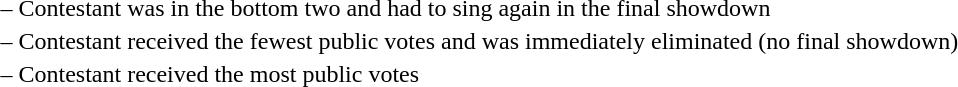<table>
<tr>
<td> –</td>
<td>Contestant was in the bottom two and had to sing again in the final showdown</td>
</tr>
<tr>
<td> –</td>
<td>Contestant received the fewest public votes and was immediately eliminated (no final showdown)</td>
</tr>
<tr>
<td> –</td>
<td>Contestant received the most public votes</td>
</tr>
</table>
